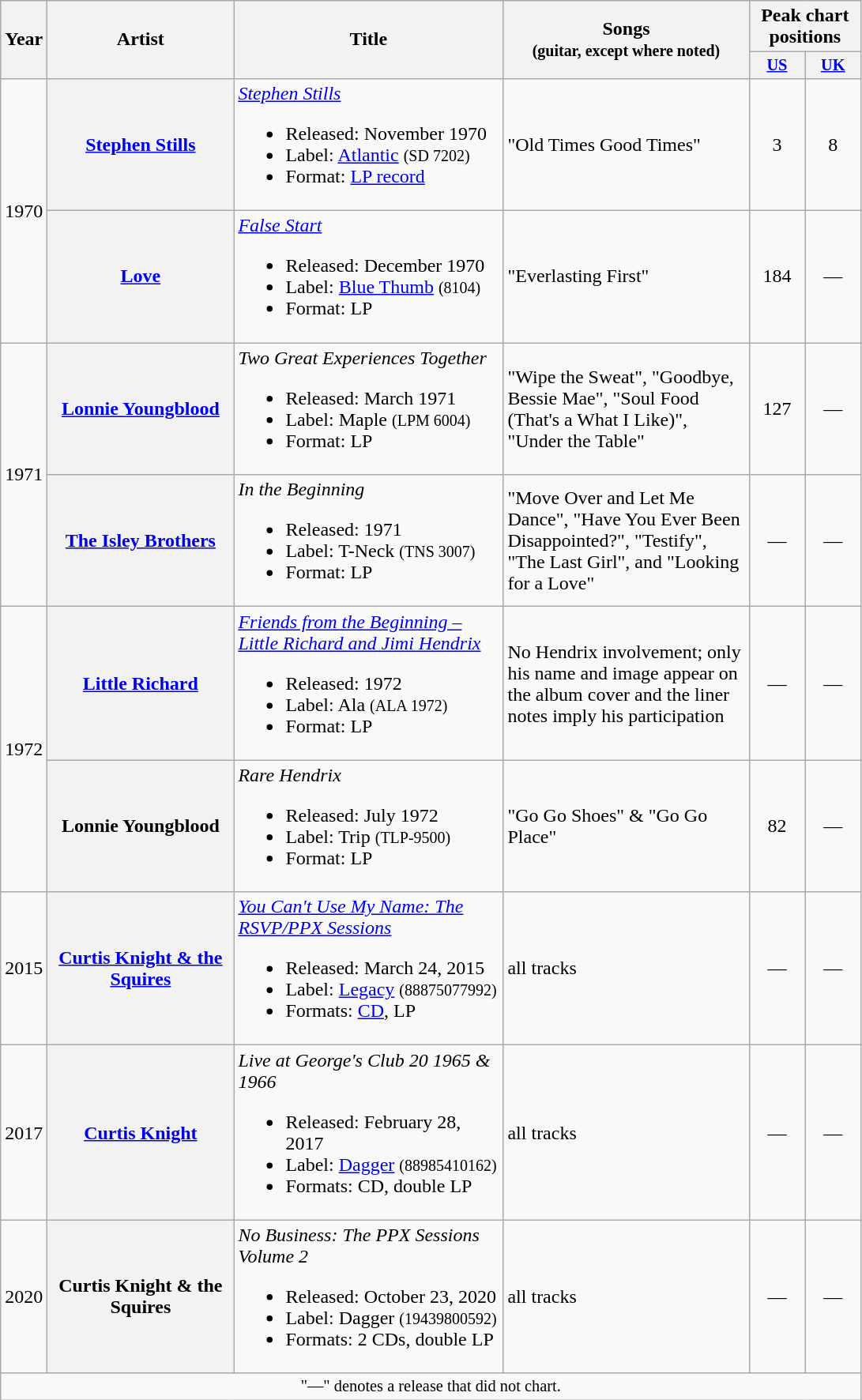<table class="wikitable plainrowheaders" border="1">
<tr>
<th width="30" scope="col" rowspan="2">Year</th>
<th width="150" scope="col" rowspan="2">Artist</th>
<th width="220" scope="col" rowspan="2">Title</th>
<th width="200" scope="col" rowspan="2">Songs<br><small>(guitar, except where noted)</small></th>
<th width="50" scope="col" colspan="2">Peak chart positions</th>
</tr>
<tr>
<th style="width:3em;font-size:85%"><a href='#'>US</a></th>
<th style="width:3em;font-size:85%"><a href='#'>UK</a></th>
</tr>
<tr>
<td rowspan="2">1970</td>
<th scope="row"><a href='#'>Stephen Stills</a></th>
<td><em><a href='#'>Stephen Stills</a></em><br><ul><li>Released: November 1970</li><li>Label: <a href='#'>Atlantic</a> <small>(SD 7202)</small></li><li>Format: <a href='#'>LP record</a></li></ul></td>
<td>"Old Times Good Times"</td>
<td align="center">3</td>
<td align="center">8</td>
</tr>
<tr>
<th scope="row"><a href='#'>Love</a></th>
<td><em><a href='#'>False Start</a></em><br><ul><li>Released: December 1970</li><li>Label: <a href='#'>Blue Thumb</a> <small>(8104)</small></li><li>Format: LP</li></ul></td>
<td>"Everlasting First"</td>
<td align="center">184</td>
<td align="center">—</td>
</tr>
<tr>
<td rowspan="2">1971</td>
<th scope="row"><a href='#'>Lonnie Youngblood</a></th>
<td><em>Two Great Experiences Together</em><br><ul><li>Released: March 1971</li><li>Label: Maple <small>(LPM 6004)</small></li><li>Format: LP</li></ul></td>
<td>"Wipe the Sweat", "Goodbye, Bessie Mae", "Soul Food (That's a What I Like)", "Under the Table"</td>
<td align="center">127</td>
<td align="center">—</td>
</tr>
<tr>
<th scope="row"><a href='#'>The Isley Brothers</a></th>
<td><em>In the Beginning</em><br><ul><li>Released: 1971</li><li>Label: T-Neck <small>(TNS 3007)</small></li><li>Format: LP</li></ul></td>
<td>"Move Over and Let Me Dance", "Have You Ever Been Disappointed?", "Testify", "The Last Girl", and "Looking for a Love"</td>
<td align="center">—</td>
<td align="center">—</td>
</tr>
<tr>
<td rowspan = "2">1972</td>
<th scope="row"><a href='#'>Little Richard</a></th>
<td><em><a href='#'>Friends from the Beginning – Little Richard and Jimi Hendrix</a></em><br><ul><li>Released: 1972</li><li>Label: Ala <small>(ALA 1972)</small></li><li>Format: LP</li></ul></td>
<td>No Hendrix involvement; only his name and image appear on the album cover and the liner notes imply his participation</td>
<td align="center">—</td>
<td align="center">—</td>
</tr>
<tr>
<th scope="row">Lonnie Youngblood</th>
<td><em>Rare Hendrix</em><br><ul><li>Released: July 1972</li><li>Label: Trip <small>(TLP-9500)</small></li><li>Format: LP</li></ul></td>
<td>"Go Go Shoes" & "Go Go Place"</td>
<td align="center">82</td>
<td align="center">—</td>
</tr>
<tr>
<td>2015</td>
<th scope="row"><a href='#'>Curtis Knight & the Squires</a></th>
<td><em><a href='#'>You Can't Use My Name: The RSVP/PPX Sessions</a></em><br><ul><li>Released: March 24, 2015</li><li>Label: <a href='#'>Legacy</a> <small>(88875077992)</small></li><li>Formats: <a href='#'>CD</a>, LP</li></ul></td>
<td>all tracks</td>
<td align="center">—</td>
<td align="center">—</td>
</tr>
<tr>
<td>2017</td>
<th scope="row"><a href='#'>Curtis Knight</a></th>
<td><em>Live at George's Club 20 1965 & 1966</em><br><ul><li>Released: February 28, 2017</li><li>Label: <a href='#'>Dagger</a> <small>(88985410162)</small></li><li>Formats: CD, double LP</li></ul></td>
<td>all tracks</td>
<td align="center">—</td>
<td align="center">—</td>
</tr>
<tr>
<td>2020</td>
<th scope="row">Curtis Knight & the Squires</th>
<td><em>No Business: The PPX Sessions Volume 2</em><br><ul><li>Released: October 23, 2020</li><li>Label: Dagger <small>(19439800592)</small></li><li>Formats: 2 CDs, double LP</li></ul></td>
<td>all tracks</td>
<td align="center">—</td>
<td align="center">—</td>
</tr>
<tr>
<td align="center" colspan="6" style="font-size: 85%">"—" denotes a release that did not chart.</td>
</tr>
</table>
